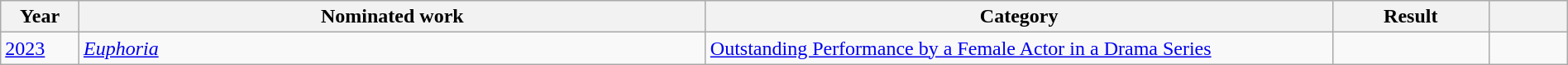<table class="wikitable plainrowheaders" style="width:100%;">
<tr>
<th scope="col" style="width:5%;">Year</th>
<th scope="col" style="width:40%;">Nominated work</th>
<th scope="col" style="width:40%;">Category</th>
<th scope="col" style="width:10%;">Result</th>
<th scope="col" style="width:5%;"></th>
</tr>
<tr>
<td><a href='#'>2023</a></td>
<td><em><a href='#'>Euphoria</a></em></td>
<td><a href='#'>Outstanding Performance by a Female Actor in a Drama Series</a></td>
<td></td>
<td style="text-align:center;"></td>
</tr>
</table>
